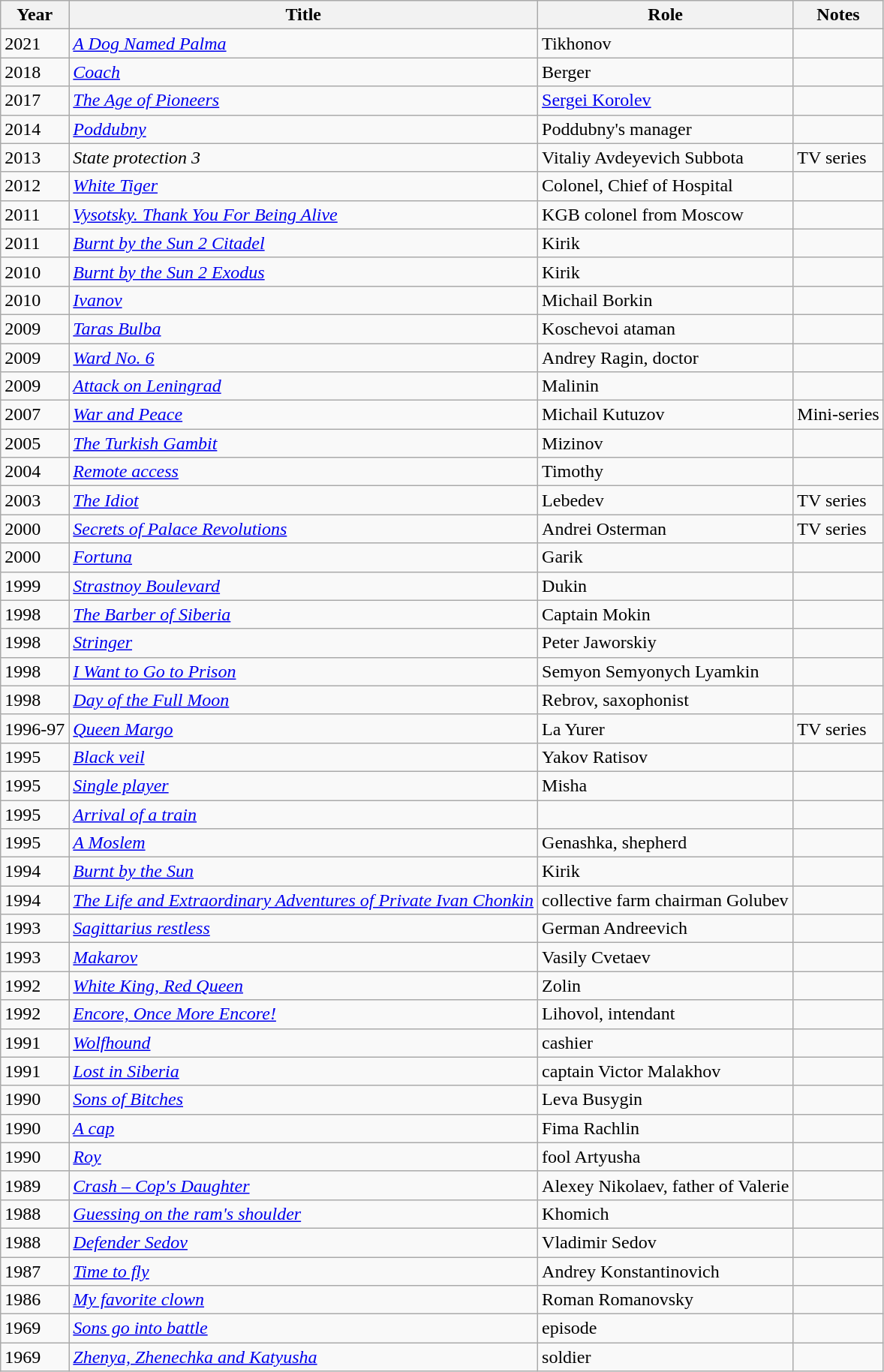<table class="wikitable sortable">
<tr>
<th>Year</th>
<th>Title</th>
<th>Role</th>
<th>Notes</th>
</tr>
<tr>
<td>2021</td>
<td><em><a href='#'>A Dog Named Palma</a></em></td>
<td>Tikhonov</td>
<td></td>
</tr>
<tr>
<td>2018</td>
<td><em><a href='#'>Coach</a></em></td>
<td>Berger</td>
<td></td>
</tr>
<tr>
<td>2017</td>
<td><em><a href='#'>The Age of Pioneers</a></em></td>
<td><a href='#'>Sergei Korolev</a></td>
<td></td>
</tr>
<tr>
<td>2014</td>
<td><em><a href='#'>Poddubny</a></em></td>
<td>Poddubny's manager</td>
<td></td>
</tr>
<tr>
<td>2013</td>
<td><em>State protection 3</em></td>
<td>Vitaliy Avdeyevich Subbota</td>
<td>TV series</td>
</tr>
<tr>
<td>2012</td>
<td><em><a href='#'>White Tiger</a></em></td>
<td>Colonel, Chief of Hospital</td>
<td></td>
</tr>
<tr>
<td>2011</td>
<td><em><a href='#'>Vysotsky. Thank You For Being Alive</a></em></td>
<td>KGB colonel from Moscow</td>
<td></td>
</tr>
<tr>
<td>2011</td>
<td><em><a href='#'>Burnt by the Sun 2 Citadel</a></em></td>
<td>Kirik</td>
<td></td>
</tr>
<tr>
<td>2010</td>
<td><em><a href='#'>Burnt by the Sun 2 Exodus</a></em></td>
<td>Kirik</td>
<td></td>
</tr>
<tr>
<td>2010</td>
<td><em><a href='#'>Ivanov</a></em></td>
<td>Michail Borkin</td>
<td></td>
</tr>
<tr>
<td>2009</td>
<td><em><a href='#'>Taras Bulba</a></em></td>
<td>Koschevoi ataman</td>
<td></td>
</tr>
<tr>
<td>2009</td>
<td><em><a href='#'>Ward No. 6</a></em></td>
<td>Andrey Ragin, doctor</td>
<td></td>
</tr>
<tr>
<td>2009</td>
<td><em><a href='#'>Attack on Leningrad</a></em></td>
<td>Malinin</td>
<td></td>
</tr>
<tr>
<td>2007</td>
<td><em><a href='#'>War and Peace</a></em></td>
<td>Michail Kutuzov</td>
<td>Mini-series</td>
</tr>
<tr>
<td>2005</td>
<td><em><a href='#'>The Turkish Gambit</a></em></td>
<td>Mizinov</td>
<td></td>
</tr>
<tr>
<td>2004</td>
<td><em><a href='#'>Remote access</a></em></td>
<td>Timothy</td>
<td></td>
</tr>
<tr>
<td>2003</td>
<td><em><a href='#'>The Idiot</a></em></td>
<td>Lebedev</td>
<td>TV series</td>
</tr>
<tr>
<td>2000</td>
<td><em><a href='#'>Secrets of Palace Revolutions</a></em></td>
<td>Andrei Osterman</td>
<td>TV series</td>
</tr>
<tr>
<td>2000</td>
<td><em><a href='#'>Fortuna</a></em></td>
<td>Garik</td>
<td></td>
</tr>
<tr>
<td>1999</td>
<td><em><a href='#'>Strastnoy Boulevard</a></em></td>
<td>Dukin</td>
<td></td>
</tr>
<tr>
<td>1998</td>
<td><em><a href='#'>The Barber of Siberia</a></em></td>
<td>Captain Mokin</td>
<td></td>
</tr>
<tr>
<td>1998</td>
<td><em><a href='#'>Stringer</a></em></td>
<td>Peter Jaworskiy</td>
<td></td>
</tr>
<tr>
<td>1998</td>
<td><em><a href='#'>I Want to Go to Prison</a></em></td>
<td>Semyon Semyonych Lyamkin</td>
<td></td>
</tr>
<tr>
<td>1998</td>
<td><em><a href='#'>Day of the Full Moon</a></em></td>
<td>Rebrov, saxophonist</td>
<td></td>
</tr>
<tr>
<td>1996-97</td>
<td><em><a href='#'>Queen Margo</a></em></td>
<td>La Yurer</td>
<td>TV series</td>
</tr>
<tr>
<td>1995</td>
<td><em><a href='#'>Black veil</a></em></td>
<td>Yakov Ratisov</td>
<td></td>
</tr>
<tr>
<td>1995</td>
<td><em><a href='#'>Single player</a></em></td>
<td>Misha</td>
<td></td>
</tr>
<tr>
<td>1995</td>
<td><em><a href='#'>Arrival of a train</a></em></td>
<td></td>
<td></td>
</tr>
<tr>
<td>1995</td>
<td><em><a href='#'>A Moslem</a></em></td>
<td>Genashka, shepherd</td>
<td></td>
</tr>
<tr>
<td>1994</td>
<td><em><a href='#'>Burnt by the Sun</a></em></td>
<td>Kirik</td>
<td></td>
</tr>
<tr>
<td>1994</td>
<td><em><a href='#'>The Life and Extraordinary Adventures of Private Ivan Chonkin</a></em></td>
<td>collective farm chairman Golubev</td>
<td></td>
</tr>
<tr>
<td>1993</td>
<td><em><a href='#'>Sagittarius restless</a></em></td>
<td>German Andreevich</td>
<td></td>
</tr>
<tr>
<td>1993</td>
<td><em><a href='#'>Makarov</a></em></td>
<td>Vasily Cvetaev</td>
<td></td>
</tr>
<tr>
<td>1992</td>
<td><em><a href='#'>White King, Red Queen</a></em></td>
<td>Zolin</td>
<td></td>
</tr>
<tr>
<td>1992</td>
<td><em><a href='#'>Encore, Once More Encore!</a></em></td>
<td>Lihovol, intendant</td>
<td></td>
</tr>
<tr>
<td>1991</td>
<td><em><a href='#'>Wolfhound</a></em></td>
<td>cashier</td>
<td></td>
</tr>
<tr>
<td>1991</td>
<td><em><a href='#'>Lost in Siberia</a></em></td>
<td>captain Victor Malakhov</td>
<td></td>
</tr>
<tr>
<td>1990</td>
<td><em><a href='#'>Sons of Bitches</a></em></td>
<td>Leva Busygin</td>
<td></td>
</tr>
<tr>
<td>1990</td>
<td><em><a href='#'>A cap</a></em></td>
<td>Fima Rachlin</td>
<td></td>
</tr>
<tr>
<td>1990</td>
<td><em><a href='#'>Roy</a></em></td>
<td>fool Artyusha</td>
<td></td>
</tr>
<tr>
<td>1989</td>
<td><em><a href='#'>Crash – Cop's Daughter</a></em></td>
<td>Alexey Nikolaev, father of Valerie</td>
<td></td>
</tr>
<tr>
<td>1988</td>
<td><em><a href='#'>Guessing on the ram's shoulder</a></em></td>
<td>Khomich</td>
<td></td>
</tr>
<tr>
<td>1988</td>
<td><em><a href='#'>Defender Sedov</a></em></td>
<td>Vladimir Sedov</td>
<td></td>
</tr>
<tr>
<td>1987</td>
<td><em><a href='#'>Time to fly</a></em></td>
<td>Andrey Konstantinovich</td>
<td></td>
</tr>
<tr>
<td>1986</td>
<td><em><a href='#'>My favorite clown</a></em></td>
<td>Roman Romanovsky</td>
<td></td>
</tr>
<tr>
<td>1969</td>
<td><em><a href='#'>Sons go into battle</a></em></td>
<td>episode</td>
<td></td>
</tr>
<tr>
<td>1969</td>
<td><em><a href='#'>Zhenya, Zhenechka and Katyusha</a></em></td>
<td>soldier</td>
<td></td>
</tr>
</table>
